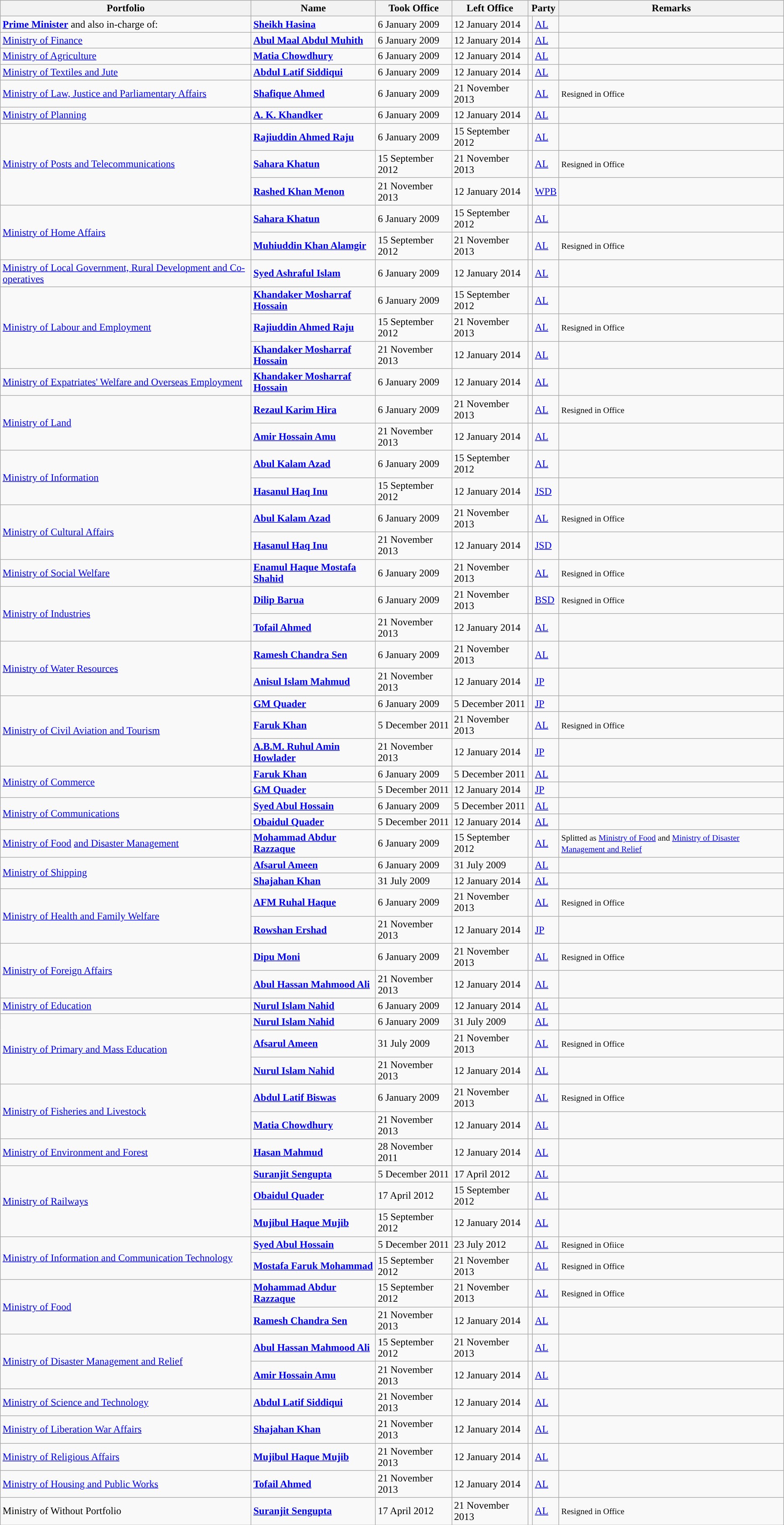<table class="wikitable sortable">
<tr>
<th>Portfolio</th>
<th>Name</th>
<th>Took Office</th>
<th>Left Office</th>
<th colspan="2">Party</th>
<th>Remarks</th>
</tr>
<tr>
<td><a href='#'><strong>Prime Minister</strong></a> and also in-charge of:</td>
<td><strong><a href='#'>Sheikh Hasina</a></strong></td>
<td>6 January 2009</td>
<td>12 January 2014</td>
<td style="background-color:"></td>
<td><a href='#'>AL</a></td>
<td></td>
</tr>
<tr>
<td><a href='#'>Ministry of Finance</a></td>
<td><strong><a href='#'>Abul Maal Abdul Muhith</a></strong></td>
<td>6 January 2009</td>
<td>12 January 2014</td>
<td style="background-color:"></td>
<td><a href='#'>AL</a></td>
<td></td>
</tr>
<tr>
<td><a href='#'>Ministry of Agriculture</a></td>
<td><strong><a href='#'>Matia Chowdhury</a></strong></td>
<td>6 January 2009</td>
<td>12 January 2014</td>
<td style="background-color:"></td>
<td><a href='#'>AL</a></td>
<td></td>
</tr>
<tr>
<td><a href='#'>Ministry of Textiles and Jute</a></td>
<td><strong><a href='#'>Abdul Latif Siddiqui</a></strong></td>
<td>6 January 2009</td>
<td>12 January 2014</td>
<td style="background-color:"></td>
<td><a href='#'>AL</a></td>
<td></td>
</tr>
<tr>
<td><a href='#'>Ministry of Law, Justice and Parliamentary Affairs</a></td>
<td><strong><a href='#'>Shafique Ahmed</a></strong></td>
<td>6 January 2009</td>
<td>21 November 2013</td>
<td style="background-color:"></td>
<td><a href='#'>AL</a></td>
<td><small>Resigned in Office</small></td>
</tr>
<tr>
<td><a href='#'>Ministry of Planning</a></td>
<td><strong><a href='#'>A. K. Khandker</a></strong></td>
<td>6 January 2009</td>
<td>12 January 2014</td>
<td style="background-color:"></td>
<td><a href='#'>AL</a></td>
<td></td>
</tr>
<tr>
<td rowspan="3"><a href='#'>Ministry of Posts and Telecommunications</a></td>
<td><strong><a href='#'>Rajiuddin Ahmed Raju</a></strong></td>
<td>6 January 2009</td>
<td>15 September 2012</td>
<td style="background-color:"></td>
<td><a href='#'>AL</a></td>
<td></td>
</tr>
<tr>
<td><strong><a href='#'>Sahara Khatun</a></strong></td>
<td>15 September 2012</td>
<td>21 November 2013</td>
<td style="background-color:"></td>
<td><a href='#'>AL</a></td>
<td><small>Resigned in Office</small></td>
</tr>
<tr>
<td><strong><a href='#'>Rashed Khan Menon</a></strong></td>
<td>21 November 2013</td>
<td>12 January 2014</td>
<td style="background-color:"></td>
<td><a href='#'>WPB</a></td>
<td></td>
</tr>
<tr>
<td rowspan="2"><a href='#'>Ministry of Home Affairs</a></td>
<td><strong><a href='#'>Sahara Khatun</a></strong></td>
<td>6 January 2009</td>
<td>15 September 2012</td>
<td style="background-color:"></td>
<td><a href='#'>AL</a></td>
<td></td>
</tr>
<tr>
<td><strong><a href='#'>Muhiuddin Khan Alamgir</a></strong></td>
<td>15 September 2012</td>
<td>21 November 2013</td>
<td style="background-color:"></td>
<td><a href='#'>AL</a></td>
<td><small>Resigned in Office</small></td>
</tr>
<tr>
<td><a href='#'>Ministry of Local Government, Rural Development and Co-operatives</a></td>
<td><a href='#'><strong>Syed Ashraful Islam</strong></a></td>
<td>6 January 2009</td>
<td>12 January 2014</td>
<td style="background-color:"></td>
<td><a href='#'>AL</a></td>
<td></td>
</tr>
<tr>
<td rowspan="3"><a href='#'>Ministry of Labour and Employment</a></td>
<td><a href='#'><strong>Khandaker Mosharraf Hossain</strong></a></td>
<td>6 January 2009</td>
<td>15 September 2012</td>
<td style="background-color:"></td>
<td><a href='#'>AL</a></td>
<td></td>
</tr>
<tr>
<td><strong><a href='#'>Rajiuddin Ahmed Raju</a></strong></td>
<td>15 September 2012</td>
<td>21 November 2013</td>
<td style="background-color:"></td>
<td><a href='#'>AL</a></td>
<td><small>Resigned in Office</small></td>
</tr>
<tr>
<td><a href='#'><strong>Khandaker Mosharraf Hossain</strong></a></td>
<td>21 November 2013</td>
<td>12 January 2014</td>
<td style="background-color:"></td>
<td><a href='#'>AL</a></td>
<td></td>
</tr>
<tr>
<td><a href='#'>Ministry of Expatriates' Welfare and Overseas Employment</a></td>
<td><a href='#'><strong>Khandaker Mosharraf Hossain</strong></a></td>
<td>6 January 2009</td>
<td>12 January 2014</td>
<td style="background-color:"></td>
<td><a href='#'>AL</a></td>
<td></td>
</tr>
<tr>
<td rowspan="2"><a href='#'>Ministry of Land</a></td>
<td><strong><a href='#'>Rezaul Karim Hira</a></strong></td>
<td>6 January 2009</td>
<td>21 November 2013</td>
<td style="background-color:"></td>
<td><a href='#'>AL</a></td>
<td><small>Resigned in Office</small></td>
</tr>
<tr>
<td><strong><a href='#'>Amir Hossain Amu</a></strong></td>
<td>21 November 2013</td>
<td>12 January 2014</td>
<td style="background-color:"></td>
<td><a href='#'>AL</a></td>
<td></td>
</tr>
<tr>
<td rowspan="2"><a href='#'>Ministry of Information</a></td>
<td><strong><a href='#'>Abul Kalam Azad</a></strong></td>
<td>6 January 2009</td>
<td>15 September 2012</td>
<td style="background-color:"></td>
<td><a href='#'>AL</a></td>
<td></td>
</tr>
<tr>
<td><a href='#'><strong>Hasanul Haq Inu</strong></a></td>
<td>15 September 2012</td>
<td>12 January 2014</td>
<td style="background-color:"></td>
<td><a href='#'>JSD</a></td>
<td></td>
</tr>
<tr>
<td rowspan="2"><a href='#'>Ministry of Cultural Affairs</a></td>
<td><strong><a href='#'>Abul Kalam Azad</a></strong></td>
<td>6 January 2009</td>
<td>21 November 2013</td>
<td style="background-color:"></td>
<td><a href='#'>AL</a></td>
<td><small>Resigned in Office</small></td>
</tr>
<tr>
<td><a href='#'><strong>Hasanul Haq Inu</strong></a></td>
<td>21 November 2013</td>
<td>12 January 2014</td>
<td style="background-color:"></td>
<td><a href='#'>JSD</a></td>
<td></td>
</tr>
<tr>
<td><a href='#'>Ministry of Social Welfare</a></td>
<td><strong><a href='#'>Enamul Haque Mostafa Shahid</a></strong></td>
<td>6 January 2009</td>
<td>21 November 2013</td>
<td style="background-color:"></td>
<td><a href='#'>AL</a></td>
<td><small>Resigned in Office</small></td>
</tr>
<tr>
<td rowspan="2"><a href='#'>Ministry of Industries</a></td>
<td><strong><a href='#'>Dilip Barua</a></strong></td>
<td>6 January 2009</td>
<td>21 November 2013</td>
<td style="background-color:"></td>
<td><a href='#'>BSD</a></td>
<td><small>Resigned in Office</small></td>
</tr>
<tr>
<td><a href='#'><strong>Tofail Ahmed</strong></a></td>
<td>21 November 2013</td>
<td>12 January 2014</td>
<td style="background-color:"></td>
<td><a href='#'>AL</a></td>
<td></td>
</tr>
<tr>
<td rowspan="2"><a href='#'>Ministry of Water Resources</a></td>
<td><strong><a href='#'>Ramesh Chandra Sen</a></strong></td>
<td>6 January 2009</td>
<td>21 November 2013</td>
<td style="background-color:"></td>
<td><a href='#'>AL</a></td>
<td></td>
</tr>
<tr>
<td><strong><a href='#'>Anisul Islam Mahmud</a></strong></td>
<td>21 November 2013</td>
<td>12 January 2014</td>
<td style="background-color:"></td>
<td><a href='#'>JP</a></td>
<td></td>
</tr>
<tr>
<td rowspan="3"><a href='#'>Ministry of Civil Aviation and Tourism</a></td>
<td><strong><a href='#'>GM Quader</a></strong></td>
<td>6 January 2009</td>
<td>5 December 2011</td>
<td style="background-color:"></td>
<td><a href='#'>JP</a></td>
<td></td>
</tr>
<tr>
<td><strong><a href='#'>Faruk Khan</a></strong></td>
<td>5 December 2011</td>
<td>21 November 2013</td>
<td style="background-color:"></td>
<td><a href='#'>AL</a></td>
<td><small>Resigned in Office</small></td>
</tr>
<tr>
<td><strong><a href='#'>A.B.M. Ruhul Amin Howlader</a></strong></td>
<td>21 November 2013</td>
<td>12 January 2014</td>
<td style="background-color:"></td>
<td><a href='#'>JP</a></td>
<td></td>
</tr>
<tr>
<td rowspan="2"><a href='#'>Ministry of Commerce</a></td>
<td><strong><a href='#'>Faruk Khan</a></strong></td>
<td>6 January 2009</td>
<td>5 December 2011</td>
<td style="background-color:"></td>
<td><a href='#'>AL</a></td>
<td></td>
</tr>
<tr>
<td><strong><a href='#'>GM Quader</a></strong></td>
<td>5 December 2011</td>
<td>12 January 2014</td>
<td style="background-color:"></td>
<td><a href='#'>JP</a></td>
<td></td>
</tr>
<tr>
<td rowspan="2"><a href='#'>Ministry of Communications</a></td>
<td><strong><a href='#'>Syed Abul Hossain</a></strong></td>
<td>6 January 2009</td>
<td>5 December 2011</td>
<td style="background-color:"></td>
<td><a href='#'>AL</a></td>
<td></td>
</tr>
<tr>
<td><strong><a href='#'>Obaidul Quader</a></strong></td>
<td>5 December 2011</td>
<td>12 January 2014</td>
<td style="background-color:"></td>
<td><a href='#'>AL</a></td>
<td></td>
</tr>
<tr>
<td><a href='#'>Ministry of Food</a> <a href='#'>and Disaster Management</a></td>
<td><strong><a href='#'>Mohammad Abdur Razzaque</a></strong></td>
<td>6 January 2009</td>
<td>15 September 2012</td>
<td style="background-color:"></td>
<td><a href='#'>AL</a></td>
<td><small>Splitted as <a href='#'>Ministry of Food</a> and <a href='#'>Ministry of Disaster Management and Relief</a></small></td>
</tr>
<tr>
<td rowspan="2"><a href='#'>Ministry of Shipping</a></td>
<td><a href='#'><strong>Afsarul Ameen</strong></a></td>
<td>6 January 2009</td>
<td>31 July 2009</td>
<td style="background-color:"></td>
<td><a href='#'>AL</a></td>
<td></td>
</tr>
<tr>
<td><strong><a href='#'>Shajahan Khan</a></strong></td>
<td>31 July 2009</td>
<td>12 January 2014</td>
<td style="background-color:"></td>
<td><a href='#'>AL</a></td>
<td></td>
</tr>
<tr>
<td rowspan="2"><a href='#'>Ministry of Health and Family Welfare</a></td>
<td><strong><a href='#'>AFM Ruhal Haque</a></strong></td>
<td>6 January 2009</td>
<td>21 November 2013</td>
<td style="background-color:"></td>
<td><a href='#'>AL</a></td>
<td><small>Resigned in Office</small></td>
</tr>
<tr>
<td><strong><a href='#'>Rowshan Ershad</a></strong></td>
<td>21 November 2013</td>
<td>12 January 2014</td>
<td style="background-color:"></td>
<td><a href='#'>JP</a></td>
<td></td>
</tr>
<tr>
<td rowspan="2"><a href='#'>Ministry of Foreign Affairs</a></td>
<td><strong><a href='#'>Dipu Moni</a></strong></td>
<td>6 January 2009</td>
<td>21 November 2013</td>
<td style="background-color:"></td>
<td><a href='#'>AL</a></td>
<td><small>Resigned in Office</small></td>
</tr>
<tr>
<td><strong><a href='#'>Abul Hassan Mahmood Ali</a></strong></td>
<td>21 November 2013</td>
<td>12 January 2014</td>
<td style="background-color:"></td>
<td><a href='#'>AL</a></td>
<td></td>
</tr>
<tr>
<td><a href='#'>Ministry of Education</a></td>
<td><strong><a href='#'>Nurul Islam Nahid</a></strong></td>
<td>6 January 2009</td>
<td>12 January 2014</td>
<td style="background-color:"></td>
<td><a href='#'>AL</a></td>
<td></td>
</tr>
<tr>
<td rowspan="3"><a href='#'>Ministry of Primary and Mass Education</a></td>
<td><strong><a href='#'>Nurul Islam Nahid</a></strong></td>
<td>6 January 2009</td>
<td>31 July 2009</td>
<td style="background-color:"></td>
<td><a href='#'>AL</a></td>
<td></td>
</tr>
<tr>
<td><a href='#'><strong>Afsarul Ameen</strong></a></td>
<td>31 July 2009</td>
<td>21 November 2013</td>
<td style="background-color:"></td>
<td><a href='#'>AL</a></td>
<td><small>Resigned in Office</small></td>
</tr>
<tr>
<td><strong><a href='#'>Nurul Islam Nahid</a></strong></td>
<td>21 November 2013</td>
<td>12 January 2014</td>
<td style="background-color:"></td>
<td><a href='#'>AL</a></td>
<td></td>
</tr>
<tr>
<td rowspan="2"><a href='#'>Ministry of Fisheries and Livestock</a></td>
<td><a href='#'><strong>Abdul Latif Biswas</strong></a></td>
<td>6 January 2009</td>
<td>21 November 2013</td>
<td style="background-color:"></td>
<td><a href='#'>AL</a></td>
<td><small>Resigned in Office</small></td>
</tr>
<tr>
<td><strong><a href='#'>Matia Chowdhury</a></strong></td>
<td>21 November 2013</td>
<td>12 January 2014</td>
<td style="background-color:"></td>
<td><a href='#'>AL</a></td>
<td></td>
</tr>
<tr>
<td><a href='#'>Ministry of Environment and Forest</a></td>
<td><a href='#'><strong>Hasan Mahmud</strong></a></td>
<td>28 November 2011</td>
<td>12 January 2014</td>
<td style="background-color:"></td>
<td><a href='#'>AL</a></td>
<td></td>
</tr>
<tr>
<td rowspan="3"><a href='#'>Ministry of Railways</a></td>
<td><strong><a href='#'>Suranjit Sengupta</a></strong></td>
<td>5 December 2011</td>
<td>17 April 2012</td>
<td style="background-color:"></td>
<td><a href='#'>AL</a></td>
<td></td>
</tr>
<tr>
<td><strong><a href='#'>Obaidul Quader</a></strong></td>
<td>17 April 2012</td>
<td>15 September 2012</td>
<td style="background-color:"></td>
<td><a href='#'>AL</a></td>
<td></td>
</tr>
<tr>
<td><strong><a href='#'>Mujibul Haque Mujib</a></strong></td>
<td>15 September 2012</td>
<td>12 January 2014</td>
<td style="background-color:"></td>
<td><a href='#'>AL</a></td>
<td></td>
</tr>
<tr>
<td rowspan="2"><a href='#'>Ministry of Information and Communication Technology</a></td>
<td><strong><a href='#'>Syed Abul Hossain</a></strong></td>
<td>5 December 2011</td>
<td>23 July 2012</td>
<td style="background-color:"></td>
<td><a href='#'>AL</a></td>
<td><small>Resigned in Ofiice</small></td>
</tr>
<tr>
<td><strong><a href='#'>Mostafa Faruk Mohammad</a></strong></td>
<td>15 September 2012</td>
<td>21 November 2013</td>
<td style="background-color:"></td>
<td><a href='#'>AL</a></td>
<td><small>Resigned in Office</small></td>
</tr>
<tr>
<td rowspan="2"><a href='#'>Ministry of Food</a></td>
<td><strong><a href='#'>Mohammad Abdur Razzaque</a></strong></td>
<td>15 September 2012</td>
<td>21 November 2013</td>
<td style="background-color:"></td>
<td><a href='#'>AL</a></td>
<td><small>Resigned in Office</small></td>
</tr>
<tr>
<td><strong><a href='#'>Ramesh Chandra Sen</a></strong></td>
<td>21 November 2013</td>
<td>12 January 2014</td>
<td style="background-color:"></td>
<td><a href='#'>AL</a></td>
<td></td>
</tr>
<tr>
<td rowspan="2"><a href='#'>Ministry of Disaster Management and Relief</a></td>
<td><strong><a href='#'>Abul Hassan Mahmood Ali</a></strong></td>
<td>15 September 2012</td>
<td>21 November 2013</td>
<td style="background-color:"></td>
<td><a href='#'>AL</a></td>
<td></td>
</tr>
<tr>
<td><strong><a href='#'>Amir Hossain Amu</a></strong></td>
<td>21 November 2013</td>
<td>12 January 2014</td>
<td style="background-color:"></td>
<td><a href='#'>AL</a></td>
<td></td>
</tr>
<tr>
<td><a href='#'>Ministry of Science and Technology</a></td>
<td><strong><a href='#'>Abdul Latif Siddiqui</a></strong></td>
<td>21 November 2013</td>
<td>12 January 2014</td>
<td style="background-color:"></td>
<td><a href='#'>AL</a></td>
<td></td>
</tr>
<tr>
<td><a href='#'>Ministry of Liberation War Affairs</a></td>
<td><strong><a href='#'>Shajahan Khan</a></strong></td>
<td>21 November 2013</td>
<td>12 January 2014</td>
<td style="background-color:"></td>
<td><a href='#'>AL</a></td>
<td></td>
</tr>
<tr>
<td><a href='#'>Ministry of Religious Affairs</a></td>
<td><strong><a href='#'>Mujibul Haque Mujib</a></strong></td>
<td>21 November 2013</td>
<td>12 January 2014</td>
<td style="background-color:"></td>
<td><a href='#'>AL</a></td>
<td></td>
</tr>
<tr>
<td><a href='#'>Ministry of Housing and Public Works</a></td>
<td><a href='#'><strong>Tofail Ahmed</strong></a></td>
<td>21 November 2013</td>
<td>12 January 2014</td>
<td style="background-color:"></td>
<td><a href='#'>AL</a></td>
<td></td>
</tr>
<tr>
<td>Ministry of Without Portfolio</td>
<td><strong><a href='#'>Suranjit Sengupta</a></strong></td>
<td>17 April 2012</td>
<td>21 November 2013</td>
<td style="background-color:"></td>
<td><a href='#'>AL</a></td>
<td><small>Resigned in Office</small></td>
</tr>
</table>
